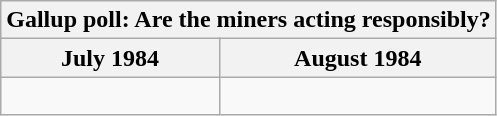<table class="wikitable mw-collapsible autocollapse" style="display:inline-table;margin:2px 0px">
<tr>
<th colspan=2>Gallup poll: Are the miners acting responsibly?</th>
</tr>
<tr>
<th>July 1984</th>
<th>August 1984</th>
</tr>
<tr>
<td><br></td>
<td><br></td>
</tr>
</table>
